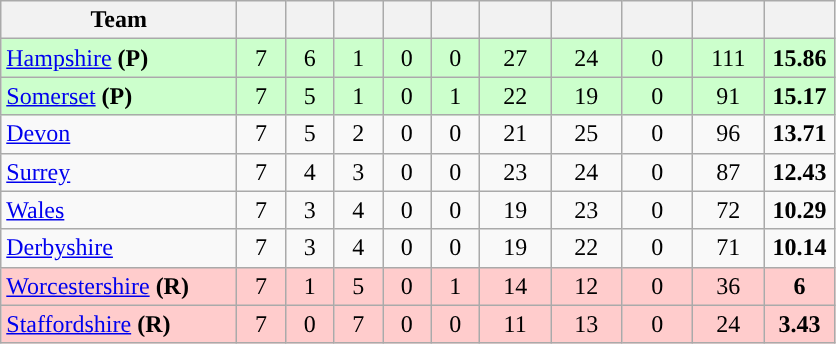<table class="wikitable" style="text-align:center">
<tr>
<th width="150">Team</th>
<th width="25"></th>
<th width="25"></th>
<th width="25"></th>
<th width="25"></th>
<th width="25"></th>
<th width="40"></th>
<th width="40"></th>
<th width="40"></th>
<th width="40"></th>
<th width="40"></th>
</tr>
<tr style="background:#cfc;">
<td style="text-align:left"><a href='#'>Hampshire</a> <strong>(P)</strong></td>
<td>7</td>
<td>6</td>
<td>1</td>
<td>0</td>
<td>0</td>
<td>27</td>
<td>24</td>
<td>0</td>
<td>111</td>
<td><strong>15.86</strong></td>
</tr>
<tr style="background:#cfc;">
<td style="text-align:left"><a href='#'>Somerset</a> <strong>(P)</strong></td>
<td>7</td>
<td>5</td>
<td>1</td>
<td>0</td>
<td>1</td>
<td>22</td>
<td>19</td>
<td>0</td>
<td>91</td>
<td><strong>15.17</strong></td>
</tr>
<tr>
<td style="text-align:left"><a href='#'>Devon</a></td>
<td>7</td>
<td>5</td>
<td>2</td>
<td>0</td>
<td>0</td>
<td>21</td>
<td>25</td>
<td>0</td>
<td>96</td>
<td><strong>13.71</strong></td>
</tr>
<tr>
<td style="text-align:left"><a href='#'>Surrey</a></td>
<td>7</td>
<td>4</td>
<td>3</td>
<td>0</td>
<td>0</td>
<td>23</td>
<td>24</td>
<td>0</td>
<td>87</td>
<td><strong>12.43</strong></td>
</tr>
<tr>
<td style="text-align:left"><a href='#'>Wales</a></td>
<td>7</td>
<td>3</td>
<td>4</td>
<td>0</td>
<td>0</td>
<td>19</td>
<td>23</td>
<td>0</td>
<td>72</td>
<td><strong>10.29</strong></td>
</tr>
<tr>
<td style="text-align:left"><a href='#'>Derbyshire</a></td>
<td>7</td>
<td>3</td>
<td>4</td>
<td>0</td>
<td>0</td>
<td>19</td>
<td>22</td>
<td>0</td>
<td>71</td>
<td><strong>10.14</strong></td>
</tr>
<tr style="background:#FFCCCC">
<td style="text-align:left"><a href='#'>Worcestershire</a> <strong>(R)</strong></td>
<td>7</td>
<td>1</td>
<td>5</td>
<td>0</td>
<td>1</td>
<td>14</td>
<td>12</td>
<td>0</td>
<td>36</td>
<td><strong>6</strong></td>
</tr>
<tr style="background:#FFCCCC">
<td style="text-align:left"><a href='#'>Staffordshire</a> <strong>(R)</strong></td>
<td>7</td>
<td>0</td>
<td>7</td>
<td>0</td>
<td>0</td>
<td>11</td>
<td>13</td>
<td>0</td>
<td>24</td>
<td><strong>3.43</strong></td>
</tr>
</table>
